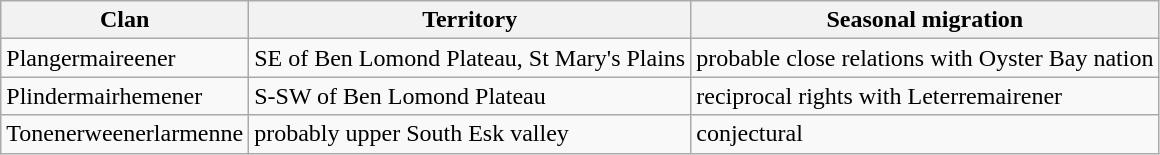<table class="wikitable">
<tr>
<th>Clan</th>
<th>Territory</th>
<th>Seasonal migration</th>
</tr>
<tr>
<td>Plangermaireener</td>
<td>SE of Ben Lomond Plateau, St Mary's Plains</td>
<td>probable close relations with Oyster Bay nation</td>
</tr>
<tr>
<td>Plindermairhemener</td>
<td>S-SW of Ben Lomond Plateau</td>
<td>reciprocal rights with Leterremairener</td>
</tr>
<tr>
<td>Tonenerweenerlarmenne</td>
<td>probably upper South Esk valley</td>
<td>conjectural</td>
</tr>
</table>
